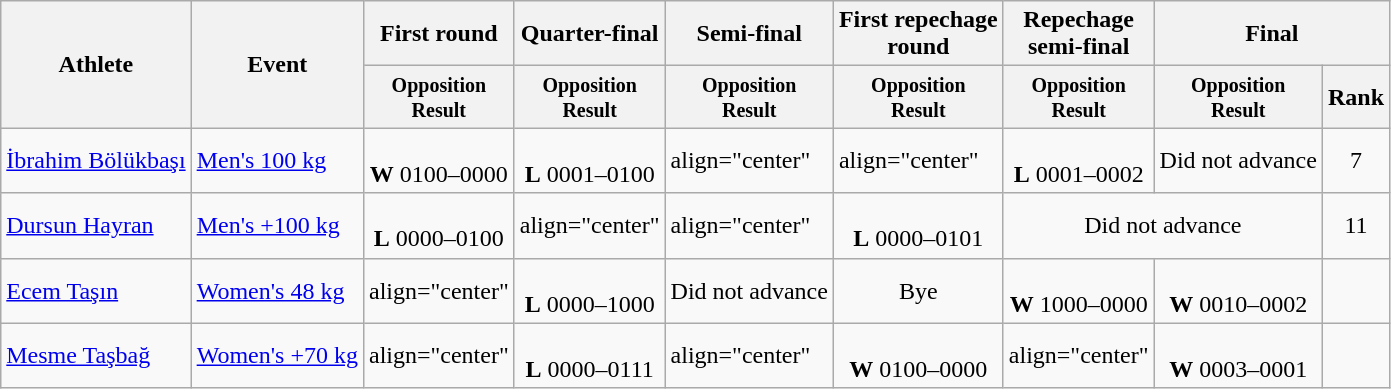<table class="wikitable" border="1">
<tr>
<th rowspan="2">Athlete</th>
<th rowspan="2">Event</th>
<th>First round</th>
<th>Quarter-final</th>
<th>Semi-final</th>
<th>First repechage <br>round</th>
<th>Repechage <br>semi-final</th>
<th colspan="2">Final</th>
</tr>
<tr>
<th style="line-height:1em"><small>Opposition<br>Result</small></th>
<th style="line-height:1em"><small>Opposition<br>Result</small></th>
<th style="line-height:1em"><small>Opposition<br>Result</small></th>
<th style="line-height:1em"><small>Opposition<br>Result</small></th>
<th style="line-height:1em"><small>Opposition<br>Result</small></th>
<th style="line-height:1em"><small>Opposition<br>Result</small></th>
<th style="line-height:1em">Rank</th>
</tr>
<tr>
<td><a href='#'>İbrahim Bölükbaşı</a></td>
<td><a href='#'>Men's 100 kg</a></td>
<td align=center><br><strong>W</strong> 0100–0000</td>
<td align=center><br><strong>L</strong> 0001–0100</td>
<td>align="center" </td>
<td>align="center" </td>
<td align=center><br><strong>L</strong> 0001–0002</td>
<td align="center">Did not advance</td>
<td align="center">7</td>
</tr>
<tr>
<td><a href='#'>Dursun Hayran</a></td>
<td><a href='#'>Men's +100 kg</a></td>
<td align=center><br><strong>L</strong> 0000–0100</td>
<td>align="center" </td>
<td>align="center" </td>
<td align=center><br><strong>L</strong> 0000–0101</td>
<td align="center" colspan=2>Did not advance</td>
<td align="center">11</td>
</tr>
<tr>
<td><a href='#'>Ecem Taşın</a></td>
<td><a href='#'>Women's 48 kg</a></td>
<td>align="center" </td>
<td align=center><br><strong>L</strong> 0000–1000</td>
<td align="center">Did not advance</td>
<td align="center">Bye</td>
<td align=center><br><strong>W</strong> 1000–0000</td>
<td align=center><br><strong>W</strong> 0010–0002</td>
<td align="center"></td>
</tr>
<tr>
<td><a href='#'>Mesme Taşbağ</a></td>
<td><a href='#'>Women's +70 kg</a></td>
<td>align="center" </td>
<td align=center><br><strong>L</strong> 0000–0111</td>
<td>align="center" </td>
<td align=center><br><strong>W</strong> 0100–0000</td>
<td>align="center" </td>
<td align=center><br><strong>W</strong> 0003–0001</td>
<td align="center"></td>
</tr>
</table>
